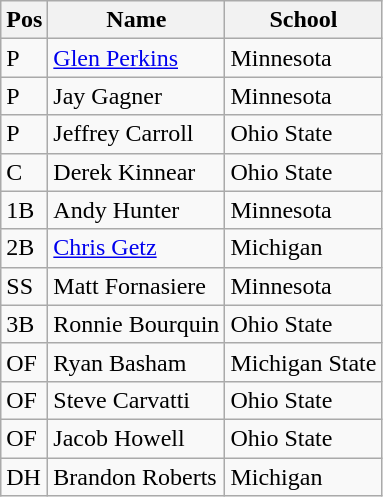<table class=wikitable>
<tr>
<th>Pos</th>
<th>Name</th>
<th>School</th>
</tr>
<tr>
<td>P</td>
<td><a href='#'>Glen Perkins</a></td>
<td>Minnesota</td>
</tr>
<tr>
<td>P</td>
<td>Jay Gagner</td>
<td>Minnesota</td>
</tr>
<tr>
<td>P</td>
<td>Jeffrey Carroll</td>
<td>Ohio State</td>
</tr>
<tr>
<td>C</td>
<td>Derek Kinnear</td>
<td>Ohio State</td>
</tr>
<tr>
<td>1B</td>
<td>Andy Hunter</td>
<td>Minnesota</td>
</tr>
<tr>
<td>2B</td>
<td><a href='#'>Chris Getz</a></td>
<td>Michigan</td>
</tr>
<tr>
<td>SS</td>
<td>Matt Fornasiere</td>
<td>Minnesota</td>
</tr>
<tr>
<td>3B</td>
<td>Ronnie Bourquin</td>
<td>Ohio State</td>
</tr>
<tr>
<td>OF</td>
<td>Ryan Basham</td>
<td>Michigan State</td>
</tr>
<tr>
<td>OF</td>
<td>Steve Carvatti</td>
<td>Ohio State</td>
</tr>
<tr>
<td>OF</td>
<td>Jacob Howell</td>
<td>Ohio State</td>
</tr>
<tr>
<td>DH</td>
<td>Brandon Roberts</td>
<td>Michigan</td>
</tr>
</table>
